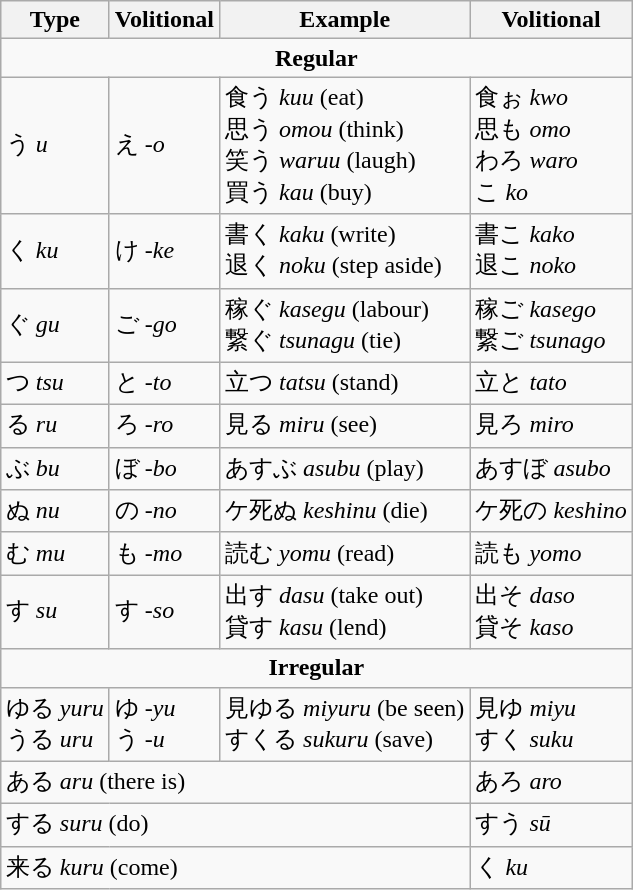<table class="wikitable"  style="float:right; margin-left:15px; margin-top:0px">
<tr>
<th>Type</th>
<th>Volitional</th>
<th>Example</th>
<th>Volitional</th>
</tr>
<tr>
<td colspan = 4 align="center"><strong>Regular</strong></td>
</tr>
<tr>
<td>う <em>u</em></td>
<td>え <em>-o</em></td>
<td>食う <em>kuu</em> (eat)<br> 思う <em>omou</em> (think)<br> 笑う <em>waruu</em> (laugh)<br>買う <em>kau</em> (buy)</td>
<td>食ぉ <em>kwo</em><br> 思も <em>omo</em><br> わろ <em>waro</em><br>こ <em>ko</em></td>
</tr>
<tr>
<td>く <em>ku</em></td>
<td>け <em>-ke</em></td>
<td>書く <em>kaku</em> (write)<br>退く <em>noku</em> (step aside)</td>
<td>書こ <em>kako</em><br>退こ <em>noko</em></td>
</tr>
<tr>
<td>ぐ <em>gu</em></td>
<td>ご <em>-go</em></td>
<td>稼ぐ <em>kasegu</em> (labour)<br>繋ぐ <em>tsunagu</em> (tie)</td>
<td>稼ご <em>kasego</em><br>繋ご <em>tsunago</em></td>
</tr>
<tr>
<td>つ <em>tsu</em></td>
<td>と <em>-to</em></td>
<td>立つ <em>tatsu</em> (stand)</td>
<td>立と <em>tato</em></td>
</tr>
<tr>
<td>る <em>ru</em></td>
<td>ろ <em>-ro</em></td>
<td>見る <em>miru</em> (see)</td>
<td>見ろ <em>miro</em></td>
</tr>
<tr>
<td>ぶ <em>bu</em></td>
<td>ぼ <em>-bo</em></td>
<td>あすぶ <em>asubu</em> (play)</td>
<td>あすぼ <em>asubo</em></td>
</tr>
<tr>
<td>ぬ <em>nu</em></td>
<td>の <em>-no</em></td>
<td>ケ死ぬ <em>keshinu</em> (die)</td>
<td>ケ死の <em>keshino</em></td>
</tr>
<tr>
<td>む <em>mu</em></td>
<td>も <em>-mo</em></td>
<td>読む <em>yomu</em> (read)</td>
<td>読も <em>yomo</em></td>
</tr>
<tr>
<td>す <em>su</em></td>
<td>す <em>-so</em></td>
<td>出す <em>dasu</em> (take out)<br>貸す <em>kasu</em> (lend)</td>
<td>出そ <em>daso</em><br>貸そ <em>kaso</em></td>
</tr>
<tr>
<td colspan = 4 align="center"><strong>Irregular</strong></td>
</tr>
<tr>
<td>ゆる <em>yuru</em><br>うる <em>uru</em></td>
<td>ゆ <em>-yu</em><br>う <em>-u</em></td>
<td>見ゆる <em>miyuru</em> (be seen)<br>すくる <em>sukuru</em> (save)</td>
<td>見ゆ <em>miyu</em><br>すく <em>suku</em></td>
</tr>
<tr>
<td colspan="3">ある <em>aru</em> (there is)</td>
<td>あろ <em>aro</em></td>
</tr>
<tr>
<td colspan="3">する <em>suru</em> (do)</td>
<td>すう <em>sū</em></td>
</tr>
<tr>
<td colspan="3">来る <em>kuru</em> (come)</td>
<td>く <em>ku</em></td>
</tr>
</table>
